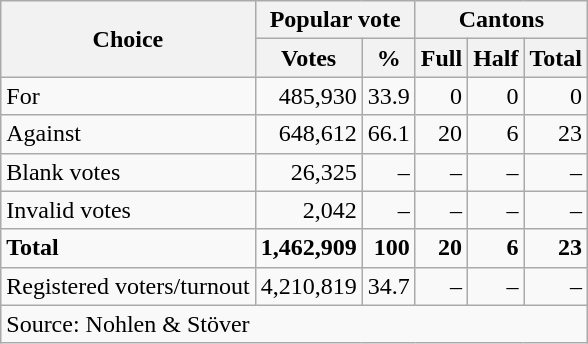<table class=wikitable style=text-align:right>
<tr>
<th rowspan=2>Choice</th>
<th colspan=2>Popular vote</th>
<th colspan=3>Cantons</th>
</tr>
<tr>
<th>Votes</th>
<th>%</th>
<th>Full</th>
<th>Half</th>
<th>Total</th>
</tr>
<tr>
<td align=left>For</td>
<td>485,930</td>
<td>33.9</td>
<td>0</td>
<td>0</td>
<td>0</td>
</tr>
<tr>
<td align=left>Against</td>
<td>648,612</td>
<td>66.1</td>
<td>20</td>
<td>6</td>
<td>23</td>
</tr>
<tr>
<td align=left>Blank votes</td>
<td>26,325</td>
<td>–</td>
<td>–</td>
<td>–</td>
<td>–</td>
</tr>
<tr>
<td align=left>Invalid votes</td>
<td>2,042</td>
<td>–</td>
<td>–</td>
<td>–</td>
<td>–</td>
</tr>
<tr>
<td align=left><strong>Total</strong></td>
<td><strong>1,462,909</strong></td>
<td><strong>100</strong></td>
<td><strong>20</strong></td>
<td><strong>6</strong></td>
<td><strong>23</strong></td>
</tr>
<tr>
<td align=left>Registered voters/turnout</td>
<td>4,210,819</td>
<td>34.7</td>
<td>–</td>
<td>–</td>
<td>–</td>
</tr>
<tr>
<td align=left colspan=11>Source: Nohlen & Stöver</td>
</tr>
</table>
